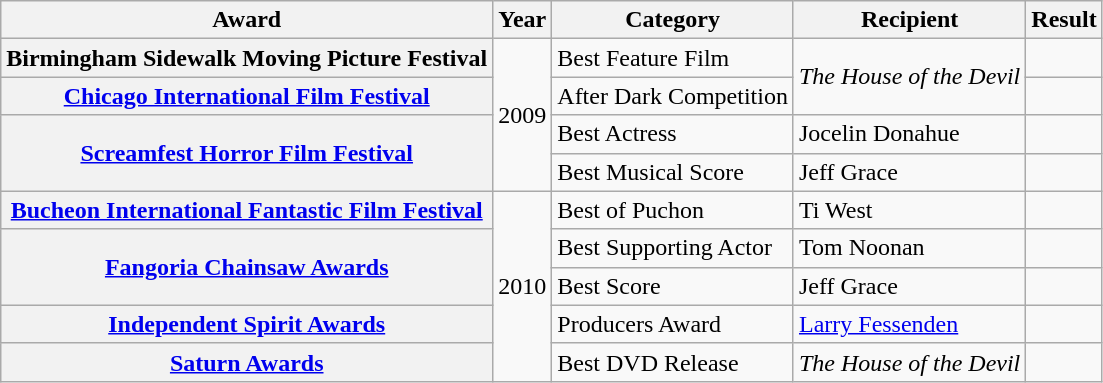<table class="wikitable plainrowheaders"">
<tr>
<th scope="col">Award</th>
<th scope="col">Year</th>
<th scope="col">Category</th>
<th scope="col">Recipient</th>
<th scope="col">Result</th>
</tr>
<tr>
<th scope="row">Birmingham Sidewalk Moving Picture Festival</th>
<td rowspan="4">2009</td>
<td>Best Feature Film</td>
<td rowspan="2"><em>The House of the Devil</em></td>
<td></td>
</tr>
<tr>
<th scope="row"><a href='#'>Chicago International Film Festival</a></th>
<td>After Dark Competition</td>
<td></td>
</tr>
<tr>
<th scope="row" rowspan="2"><a href='#'>Screamfest Horror Film Festival</a></th>
<td>Best Actress</td>
<td>Jocelin Donahue</td>
<td></td>
</tr>
<tr>
<td>Best Musical Score</td>
<td>Jeff Grace</td>
<td></td>
</tr>
<tr>
<th scope="row"><a href='#'>Bucheon International Fantastic Film Festival</a></th>
<td rowspan="5">2010</td>
<td>Best of Puchon</td>
<td>Ti West</td>
<td></td>
</tr>
<tr>
<th scope="row" rowspan="2"><a href='#'>Fangoria Chainsaw Awards</a></th>
<td>Best Supporting Actor</td>
<td>Tom Noonan</td>
<td></td>
</tr>
<tr>
<td>Best Score</td>
<td>Jeff Grace</td>
<td></td>
</tr>
<tr>
<th scope="row"><a href='#'>Independent Spirit Awards</a></th>
<td>Producers Award</td>
<td><a href='#'>Larry Fessenden</a> </td>
<td></td>
</tr>
<tr>
<th scope="row"><a href='#'>Saturn Awards</a></th>
<td>Best DVD Release</td>
<td><em>The House of the Devil</em></td>
<td></td>
</tr>
</table>
